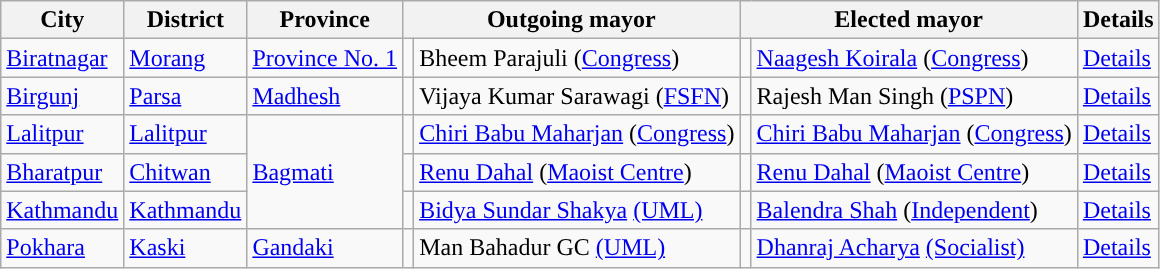<table class="wikitable sortable">
<tr>
<th>City</th>
<th>District</th>
<th>Province</th>
<th colspan="2" columnspan="2">Outgoing mayor</th>
<th colspan="2"  columnspan="2">Elected mayor</th>
<th>Details</th>
</tr>
<tr>
<td><a href='#'>Biratnagar</a></td>
<td><a href='#'>Morang</a></td>
<td><a href='#'>Province No. 1</a></td>
<td></td>
<td>Bheem Parajuli (<a href='#'>Congress</a>)</td>
<td></td>
<td><a href='#'>Naagesh Koirala</a> (<a href='#'>Congress</a>)</td>
<td><a href='#'>Details</a></td>
</tr>
<tr>
<td><a href='#'>Birgunj</a></td>
<td><a href='#'>Parsa</a></td>
<td><a href='#'>Madhesh</a></td>
<td></td>
<td>Vijaya Kumar Sarawagi (<a href='#'>FSFN</a>)</td>
<td></td>
<td>Rajesh Man Singh (<a href='#'>PSPN</a>)</td>
<td><a href='#'>Details</a></td>
</tr>
<tr>
<td><a href='#'>Lalitpur</a></td>
<td><a href='#'>Lalitpur</a></td>
<td rowspan="3"><a href='#'>Bagmati</a></td>
<td></td>
<td><a href='#'>Chiri Babu Maharjan</a> (<a href='#'>Congress</a>)</td>
<td></td>
<td><a href='#'>Chiri Babu Maharjan</a> (<a href='#'>Congress</a>)</td>
<td><a href='#'>Details</a></td>
</tr>
<tr>
<td><a href='#'>Bharatpur</a></td>
<td><a href='#'>Chitwan</a></td>
<td></td>
<td><a href='#'>Renu Dahal</a> (<a href='#'>Maoist Centre</a>)</td>
<td></td>
<td><a href='#'>Renu Dahal</a> (<a href='#'>Maoist Centre</a>)</td>
<td><a href='#'>Details</a></td>
</tr>
<tr>
<td><a href='#'>Kathmandu</a></td>
<td><a href='#'>Kathmandu</a></td>
<td></td>
<td><a href='#'>Bidya Sundar Shakya</a> <a href='#'>(UML)</a></td>
<td></td>
<td><a href='#'>Balendra Shah</a> (<a href='#'>Independent</a>)</td>
<td><a href='#'>Details</a></td>
</tr>
<tr>
<td><a href='#'>Pokhara</a></td>
<td><a href='#'>Kaski</a></td>
<td><a href='#'>Gandaki</a></td>
<td></td>
<td>Man Bahadur GC <a href='#'>(UML)</a></td>
<td></td>
<td><a href='#'>Dhanraj Acharya</a> <a href='#'>(Socialist)</a></td>
<td><a href='#'>Details</a></td>
</tr>
</table>
